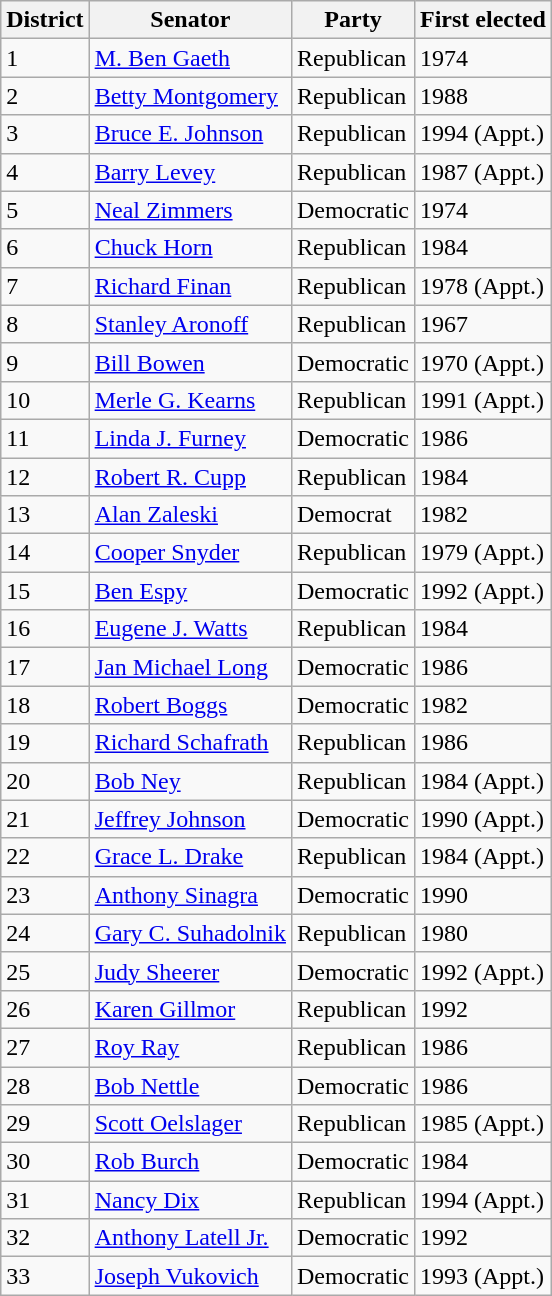<table class="wikitable sortable">
<tr>
<th>District</th>
<th>Senator</th>
<th>Party</th>
<th>First elected</th>
</tr>
<tr>
<td>1</td>
<td><a href='#'>M. Ben Gaeth</a> </td>
<td>Republican</td>
<td>1974</td>
</tr>
<tr>
<td>2</td>
<td><a href='#'>Betty Montgomery</a> </td>
<td>Republican</td>
<td>1988</td>
</tr>
<tr>
<td>3</td>
<td><a href='#'>Bruce E. Johnson</a> </td>
<td>Republican</td>
<td>1994 (Appt.)</td>
</tr>
<tr>
<td>4</td>
<td><a href='#'>Barry Levey</a> </td>
<td>Republican</td>
<td>1987 (Appt.)</td>
</tr>
<tr>
<td>5</td>
<td><a href='#'>Neal Zimmers</a></td>
<td>Democratic</td>
<td>1974</td>
</tr>
<tr>
<td>6</td>
<td><a href='#'>Chuck Horn</a> </td>
<td>Republican</td>
<td>1984</td>
</tr>
<tr>
<td>7</td>
<td><a href='#'>Richard Finan</a> </td>
<td>Republican</td>
<td>1978 (Appt.)</td>
</tr>
<tr>
<td>8</td>
<td><a href='#'>Stanley Aronoff</a></td>
<td>Republican</td>
<td>1967</td>
</tr>
<tr>
<td>9</td>
<td><a href='#'>Bill Bowen</a> </td>
<td>Democratic</td>
<td>1970 (Appt.)</td>
</tr>
<tr>
<td>10</td>
<td><a href='#'>Merle G. Kearns</a> </td>
<td>Republican</td>
<td>1991 (Appt.)</td>
</tr>
<tr>
<td>11</td>
<td><a href='#'>Linda J. Furney</a> </td>
<td>Democratic</td>
<td>1986</td>
</tr>
<tr>
<td>12</td>
<td><a href='#'>Robert R. Cupp</a> </td>
<td>Republican</td>
<td>1984</td>
</tr>
<tr>
<td>13</td>
<td><a href='#'>Alan Zaleski</a> </td>
<td>Democrat</td>
<td>1982</td>
</tr>
<tr>
<td>14</td>
<td><a href='#'>Cooper Snyder</a> </td>
<td>Republican</td>
<td>1979 (Appt.)</td>
</tr>
<tr>
<td>15</td>
<td><a href='#'>Ben Espy</a> </td>
<td>Democratic</td>
<td>1992 (Appt.)</td>
</tr>
<tr>
<td>16</td>
<td><a href='#'>Eugene J. Watts</a> </td>
<td>Republican</td>
<td>1984</td>
</tr>
<tr>
<td>17</td>
<td><a href='#'>Jan Michael Long</a> </td>
<td>Democratic</td>
<td>1986</td>
</tr>
<tr>
<td>18</td>
<td><a href='#'>Robert Boggs</a> </td>
<td>Democratic</td>
<td>1982</td>
</tr>
<tr>
<td>19</td>
<td><a href='#'>Richard Schafrath</a> </td>
<td>Republican</td>
<td>1986</td>
</tr>
<tr>
<td>20</td>
<td><a href='#'>Bob Ney</a> </td>
<td>Republican</td>
<td>1984 (Appt.)</td>
</tr>
<tr>
<td>21</td>
<td><a href='#'>Jeffrey Johnson</a> </td>
<td>Democratic</td>
<td>1990 (Appt.)</td>
</tr>
<tr>
<td>22</td>
<td><a href='#'>Grace L. Drake</a> </td>
<td>Republican</td>
<td>1984 (Appt.)</td>
</tr>
<tr>
<td>23</td>
<td><a href='#'>Anthony Sinagra</a> </td>
<td>Democratic</td>
<td>1990</td>
</tr>
<tr>
<td>24</td>
<td><a href='#'>Gary C. Suhadolnik</a> </td>
<td>Republican</td>
<td>1980</td>
</tr>
<tr>
<td>25</td>
<td><a href='#'>Judy Sheerer</a> </td>
<td>Democratic</td>
<td>1992 (Appt.)</td>
</tr>
<tr>
<td>26</td>
<td><a href='#'>Karen Gillmor</a> </td>
<td>Republican</td>
<td>1992</td>
</tr>
<tr>
<td>27</td>
<td><a href='#'>Roy Ray</a> </td>
<td>Republican</td>
<td>1986</td>
</tr>
<tr>
<td>28</td>
<td><a href='#'>Bob Nettle</a> </td>
<td>Democratic</td>
<td>1986</td>
</tr>
<tr>
<td>29</td>
<td><a href='#'>Scott Oelslager</a> </td>
<td>Republican</td>
<td>1985 (Appt.)</td>
</tr>
<tr>
<td>30</td>
<td><a href='#'>Rob Burch</a> </td>
<td>Democratic</td>
<td>1984</td>
</tr>
<tr>
<td>31</td>
<td><a href='#'>Nancy Dix</a> </td>
<td>Republican</td>
<td>1994 (Appt.)</td>
</tr>
<tr>
<td>32</td>
<td><a href='#'>Anthony Latell Jr.</a> </td>
<td>Democratic</td>
<td>1992</td>
</tr>
<tr>
<td>33</td>
<td><a href='#'>Joseph Vukovich</a> </td>
<td>Democratic</td>
<td>1993 (Appt.)</td>
</tr>
</table>
